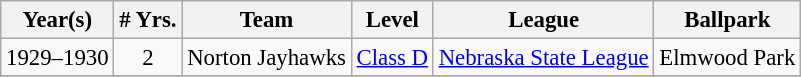<table class="wikitable" style="text-align:center; font-size: 95%;">
<tr>
<th>Year(s)</th>
<th># Yrs.</th>
<th>Team</th>
<th>Level</th>
<th>League</th>
<th>Ballpark</th>
</tr>
<tr>
<td>1929–1930</td>
<td>2</td>
<td>Norton Jayhawks</td>
<td><a href='#'>Class D</a></td>
<td><a href='#'>Nebraska State League</a></td>
<td>Elmwood Park</td>
</tr>
<tr>
</tr>
</table>
